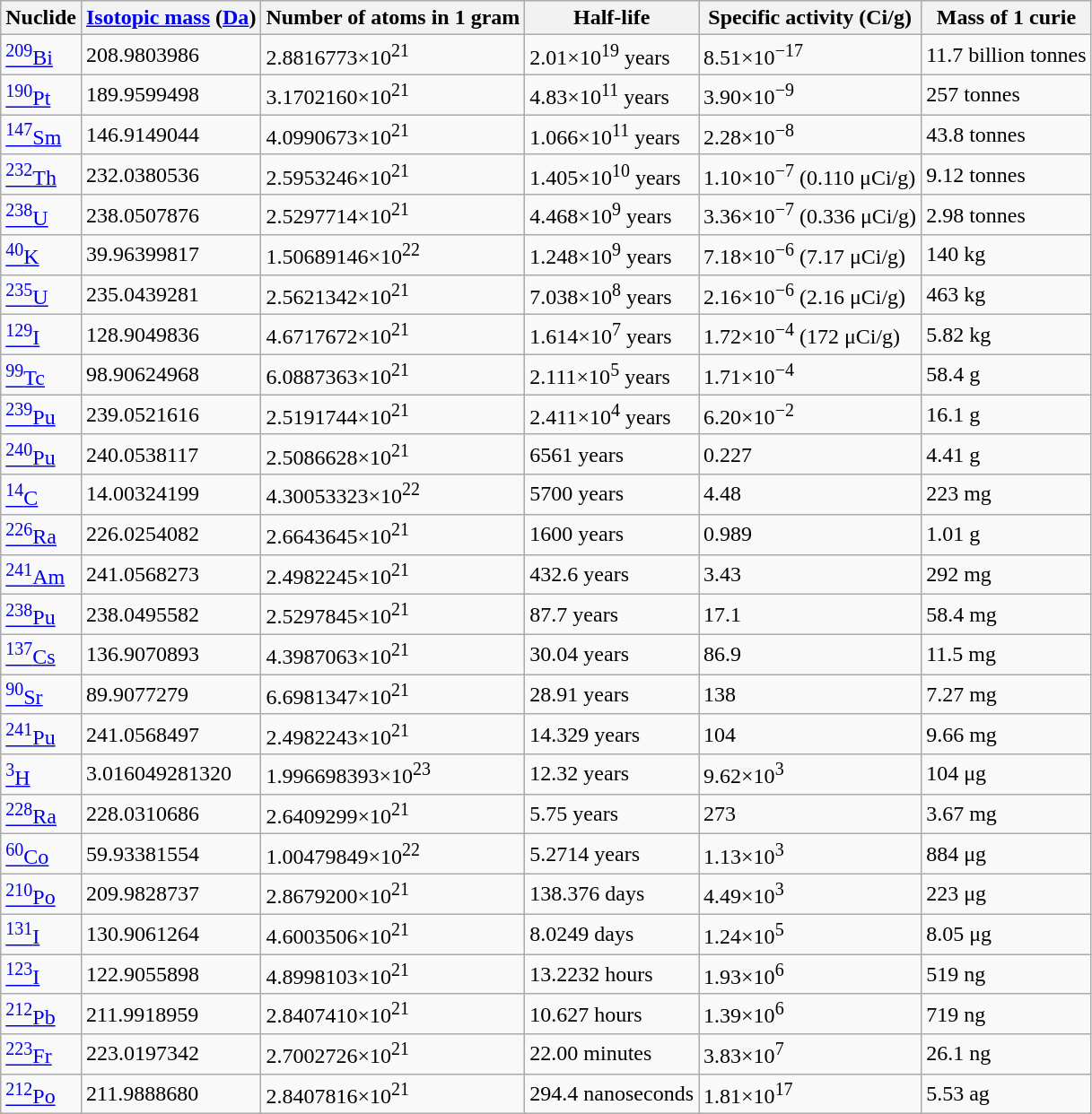<table class="wikitable">
<tr>
<th>Nuclide</th>
<th><a href='#'>Isotopic mass</a> (<a href='#'>Da</a>)</th>
<th>Number of atoms in 1 gram</th>
<th>Half-life</th>
<th>Specific activity (Ci/g)</th>
<th>Mass of 1 curie</th>
</tr>
<tr>
<td><a href='#'><sup>209</sup>Bi</a></td>
<td>208.9803986</td>
<td>2.8816773×10<sup>21</sup></td>
<td>2.01×10<sup>19</sup> years</td>
<td>8.51×10<sup>−17</sup></td>
<td>11.7 billion tonnes</td>
</tr>
<tr>
<td><a href='#'><sup>190</sup>Pt</a></td>
<td>189.9599498</td>
<td>3.1702160×10<sup>21</sup></td>
<td>4.83×10<sup>11</sup> years</td>
<td>3.90×10<sup>−9</sup></td>
<td>257 tonnes</td>
</tr>
<tr>
<td><a href='#'><sup>147</sup>Sm</a></td>
<td>146.9149044</td>
<td>4.0990673×10<sup>21</sup></td>
<td>1.066×10<sup>11</sup> years</td>
<td>2.28×10<sup>−8</sup></td>
<td>43.8 tonnes</td>
</tr>
<tr>
<td><a href='#'><sup>232</sup>Th</a></td>
<td>232.0380536</td>
<td>2.5953246×10<sup>21</sup></td>
<td>1.405×10<sup>10</sup> years</td>
<td>1.10×10<sup>−7</sup> (0.110 μCi/g)</td>
<td>9.12 tonnes</td>
</tr>
<tr>
<td><a href='#'><sup>238</sup>U</a></td>
<td>238.0507876</td>
<td>2.5297714×10<sup>21</sup></td>
<td>4.468×10<sup>9</sup> years</td>
<td>3.36×10<sup>−7</sup> (0.336 μCi/g)</td>
<td>2.98 tonnes</td>
</tr>
<tr>
<td><a href='#'><sup>40</sup>K</a></td>
<td>39.96399817</td>
<td>1.50689146×10<sup>22</sup></td>
<td>1.248×10<sup>9</sup> years</td>
<td>7.18×10<sup>−6</sup> (7.17 μCi/g)</td>
<td>140 kg</td>
</tr>
<tr>
<td><a href='#'><sup>235</sup>U</a></td>
<td>235.0439281</td>
<td>2.5621342×10<sup>21</sup></td>
<td>7.038×10<sup>8</sup> years</td>
<td>2.16×10<sup>−6</sup> (2.16 μCi/g)</td>
<td>463 kg</td>
</tr>
<tr>
<td><a href='#'><sup>129</sup>I</a></td>
<td>128.9049836</td>
<td>4.6717672×10<sup>21</sup></td>
<td>1.614×10<sup>7</sup> years</td>
<td>1.72×10<sup>−4</sup> (172 μCi/g)</td>
<td>5.82 kg</td>
</tr>
<tr>
<td><a href='#'><sup>99</sup>Tc</a></td>
<td>98.90624968</td>
<td>6.0887363×10<sup>21</sup></td>
<td>2.111×10<sup>5</sup> years</td>
<td>1.71×10<sup>−4</sup></td>
<td>58.4 g</td>
</tr>
<tr>
<td><a href='#'><sup>239</sup>Pu</a></td>
<td>239.0521616</td>
<td>2.5191744×10<sup>21</sup></td>
<td>2.411×10<sup>4</sup> years</td>
<td>6.20×10<sup>−2</sup></td>
<td>16.1 g</td>
</tr>
<tr>
<td><a href='#'><sup>240</sup>Pu</a></td>
<td>240.0538117</td>
<td>2.5086628×10<sup>21</sup></td>
<td>6561 years</td>
<td>0.227</td>
<td>4.41 g</td>
</tr>
<tr>
<td><a href='#'><sup>14</sup>C</a></td>
<td>14.00324199</td>
<td>4.30053323×10<sup>22</sup></td>
<td>5700 years</td>
<td>4.48</td>
<td>223 mg</td>
</tr>
<tr>
<td><a href='#'><sup>226</sup>Ra</a></td>
<td>226.0254082</td>
<td>2.6643645×10<sup>21</sup></td>
<td>1600 years</td>
<td>0.989</td>
<td>1.01 g</td>
</tr>
<tr>
<td><a href='#'><sup>241</sup>Am</a></td>
<td>241.0568273</td>
<td>2.4982245×10<sup>21</sup></td>
<td>432.6 years</td>
<td>3.43</td>
<td>292 mg</td>
</tr>
<tr>
<td><a href='#'><sup>238</sup>Pu</a></td>
<td>238.0495582</td>
<td>2.5297845×10<sup>21</sup></td>
<td>87.7 years</td>
<td>17.1</td>
<td>58.4 mg</td>
</tr>
<tr>
<td><a href='#'><sup>137</sup>Cs</a></td>
<td>136.9070893</td>
<td>4.3987063×10<sup>21</sup></td>
<td>30.04 years</td>
<td>86.9</td>
<td>11.5 mg</td>
</tr>
<tr>
<td><a href='#'><sup>90</sup>Sr</a></td>
<td>89.9077279</td>
<td>6.6981347×10<sup>21</sup></td>
<td>28.91 years</td>
<td>138</td>
<td>7.27 mg</td>
</tr>
<tr>
<td><a href='#'><sup>241</sup>Pu</a></td>
<td>241.0568497</td>
<td>2.4982243×10<sup>21</sup></td>
<td>14.329 years</td>
<td>104</td>
<td>9.66 mg</td>
</tr>
<tr>
<td><a href='#'><sup>3</sup>H</a></td>
<td>3.016049281320</td>
<td>1.996698393×10<sup>23</sup></td>
<td>12.32 years</td>
<td>9.62×10<sup>3</sup></td>
<td>104 μg</td>
</tr>
<tr>
<td><a href='#'><sup>228</sup>Ra</a></td>
<td>228.0310686</td>
<td>2.6409299×10<sup>21</sup></td>
<td>5.75 years</td>
<td>273</td>
<td>3.67 mg</td>
</tr>
<tr>
<td><a href='#'><sup>60</sup>Co</a></td>
<td>59.93381554</td>
<td>1.00479849×10<sup>22</sup></td>
<td>5.2714 years</td>
<td>1.13×10<sup>3</sup></td>
<td>884 μg</td>
</tr>
<tr>
<td><a href='#'><sup>210</sup>Po</a></td>
<td>209.9828737</td>
<td>2.8679200×10<sup>21</sup></td>
<td>138.376 days</td>
<td>4.49×10<sup>3</sup></td>
<td>223 μg</td>
</tr>
<tr>
<td><a href='#'><sup>131</sup>I</a></td>
<td>130.9061264</td>
<td>4.6003506×10<sup>21</sup></td>
<td>8.0249 days</td>
<td>1.24×10<sup>5</sup></td>
<td>8.05 μg</td>
</tr>
<tr>
<td><a href='#'><sup>123</sup>I</a></td>
<td>122.9055898</td>
<td>4.8998103×10<sup>21</sup></td>
<td>13.2232 hours</td>
<td>1.93×10<sup>6</sup></td>
<td>519 ng</td>
</tr>
<tr>
<td><a href='#'><sup>212</sup>Pb</a></td>
<td>211.9918959</td>
<td>2.8407410×10<sup>21</sup></td>
<td>10.627 hours</td>
<td>1.39×10<sup>6</sup></td>
<td>719 ng</td>
</tr>
<tr>
<td><a href='#'><sup>223</sup>Fr</a></td>
<td>223.0197342</td>
<td>2.7002726×10<sup>21</sup></td>
<td>22.00 minutes</td>
<td>3.83×10<sup>7</sup></td>
<td>26.1 ng</td>
</tr>
<tr>
<td><a href='#'><sup>212</sup>Po</a></td>
<td>211.9888680</td>
<td>2.8407816×10<sup>21</sup></td>
<td>294.4 nanoseconds</td>
<td>1.81×10<sup>17</sup></td>
<td>5.53 ag</td>
</tr>
</table>
